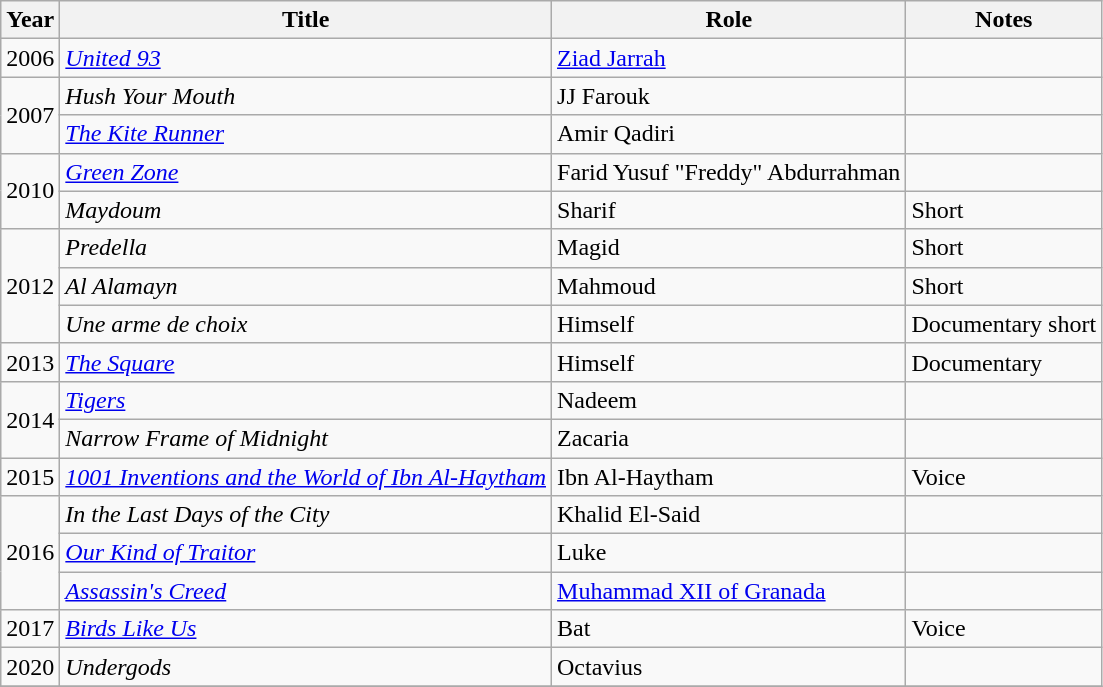<table class="wikitable sortable">
<tr>
<th>Year</th>
<th>Title</th>
<th>Role</th>
<th>Notes</th>
</tr>
<tr>
<td>2006</td>
<td><em><a href='#'>United 93</a></em></td>
<td><a href='#'>Ziad Jarrah</a></td>
<td></td>
</tr>
<tr>
<td rowspan="2">2007</td>
<td><em>Hush Your Mouth</em></td>
<td>JJ Farouk</td>
<td></td>
</tr>
<tr>
<td><em><a href='#'>The Kite Runner</a></em></td>
<td>Amir Qadiri</td>
<td></td>
</tr>
<tr>
<td rowspan="2">2010</td>
<td><em><a href='#'>Green Zone</a></em></td>
<td>Farid Yusuf "Freddy" Abdurrahman</td>
<td></td>
</tr>
<tr>
<td><em>Maydoum</em></td>
<td>Sharif</td>
<td>Short</td>
</tr>
<tr>
<td rowspan="3">2012</td>
<td><em>Predella</em></td>
<td>Magid</td>
<td>Short</td>
</tr>
<tr>
<td><em>Al Alamayn</em></td>
<td>Mahmoud</td>
<td>Short</td>
</tr>
<tr>
<td><em>Une arme de choix</em></td>
<td>Himself</td>
<td>Documentary short</td>
</tr>
<tr>
<td>2013</td>
<td><em><a href='#'>The Square</a></em></td>
<td>Himself</td>
<td>Documentary</td>
</tr>
<tr>
<td rowspan="2">2014</td>
<td><em><a href='#'>Tigers</a></em></td>
<td>Nadeem</td>
<td></td>
</tr>
<tr>
<td><em>Narrow Frame of Midnight</em></td>
<td>Zacaria</td>
<td></td>
</tr>
<tr>
<td>2015</td>
<td><em><a href='#'>1001 Inventions and the World of Ibn Al-Haytham</a></em></td>
<td>Ibn Al-Haytham</td>
<td>Voice</td>
</tr>
<tr>
<td rowspan="3">2016</td>
<td><em>In the Last Days of the City</em></td>
<td>Khalid El-Said</td>
<td></td>
</tr>
<tr>
<td><em><a href='#'>Our Kind of Traitor</a></em></td>
<td>Luke</td>
<td></td>
</tr>
<tr>
<td><em><a href='#'>Assassin's Creed</a></em></td>
<td><a href='#'>Muhammad XII of Granada</a></td>
<td></td>
</tr>
<tr>
<td>2017</td>
<td><em><a href='#'>Birds Like Us</a></em></td>
<td>Bat</td>
<td>Voice</td>
</tr>
<tr>
<td>2020</td>
<td><em>Undergods</em></td>
<td>Octavius</td>
<td></td>
</tr>
<tr>
</tr>
</table>
